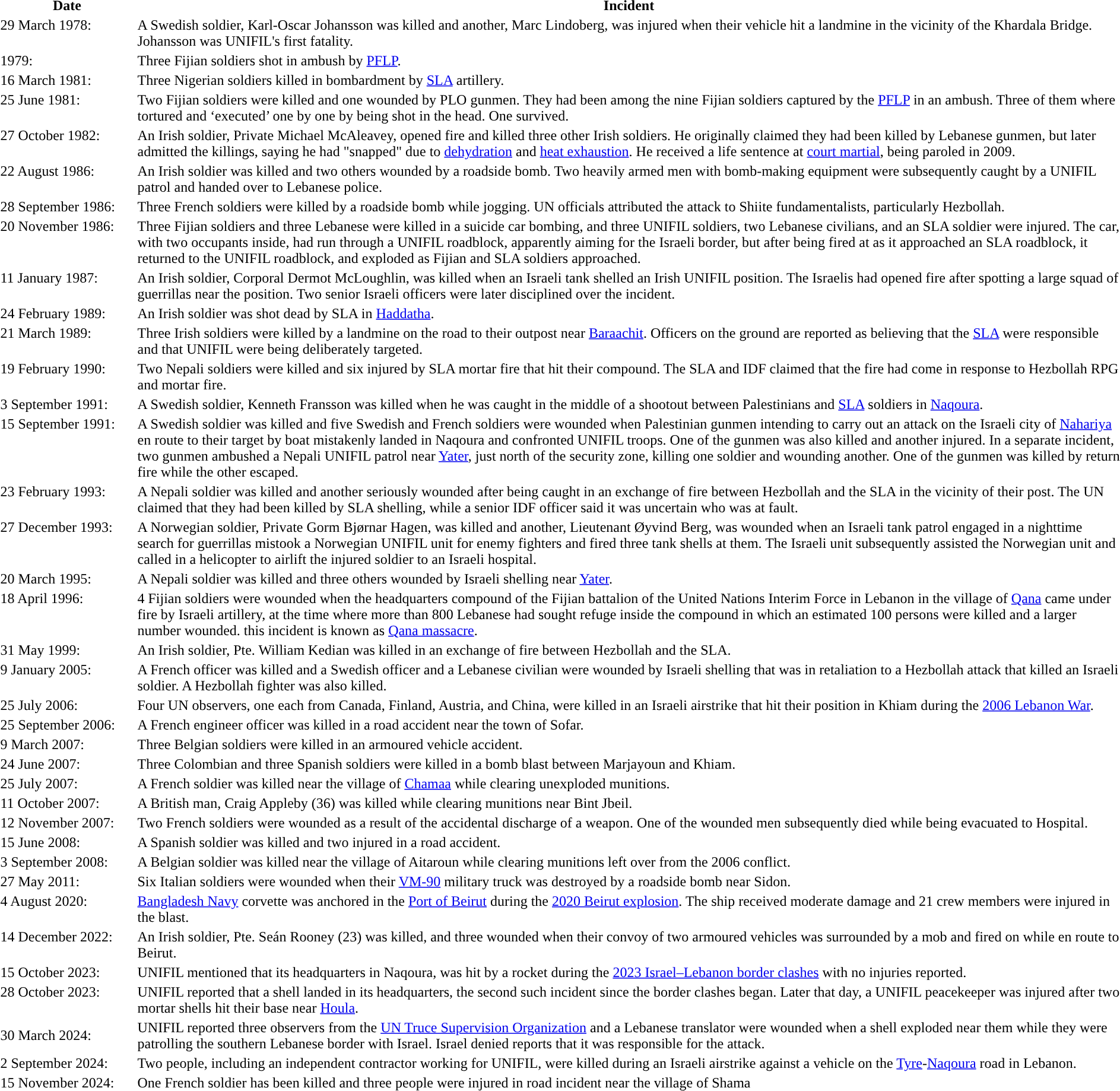<table>
<tr>
<th style="width:150px;">Date</th>
<th>Incident</th>
</tr>
<tr valign="top">
<td>29 March 1978:</td>
<td>A Swedish soldier, Karl-Oscar Johansson was killed and another, Marc Lindoberg, was injured when their vehicle hit a landmine in the vicinity of the Khardala Bridge. Johansson was UNIFIL's first fatality.</td>
</tr>
<tr valign="top">
<td>1979:</td>
<td>Three Fijian soldiers shot in ambush by <a href='#'>PFLP</a>.</td>
</tr>
<tr valign="top">
<td>16 March 1981:</td>
<td>Three Nigerian soldiers killed in bombardment by <a href='#'>SLA</a> artillery.</td>
</tr>
<tr valign="top">
<td>25 June 1981:</td>
<td>Two Fijian soldiers were killed and one wounded by PLO gunmen. They had been among the nine Fijian soldiers captured by the <a href='#'>PFLP</a> in an ambush. Three of them where tortured and ‘executed’ one by one by being shot in the head. One survived.</td>
</tr>
<tr valign="top">
<td>27 October 1982:</td>
<td>An Irish soldier, Private Michael McAleavey, opened fire and killed three other Irish soldiers. He originally claimed they had been killed by Lebanese gunmen, but later admitted the killings, saying he had "snapped" due to <a href='#'>dehydration</a> and <a href='#'>heat exhaustion</a>. He received a life sentence at <a href='#'>court martial</a>, being paroled in 2009.</td>
</tr>
<tr valign="top">
<td>22 August 1986:</td>
<td>An Irish soldier was killed and two others wounded by a roadside bomb. Two heavily armed men with bomb-making equipment were subsequently caught by a UNIFIL patrol and handed over to Lebanese police.</td>
</tr>
<tr valign="top">
<td>28 September 1986:</td>
<td>Three French soldiers were killed by a roadside bomb while jogging. UN officials attributed the attack to Shiite fundamentalists, particularly Hezbollah.</td>
</tr>
<tr valign="top">
<td>20 November 1986:</td>
<td>Three Fijian soldiers and three Lebanese were killed in a suicide car bombing, and three UNIFIL soldiers, two Lebanese civilians, and an SLA soldier were injured. The car, with two occupants inside, had run through a UNIFIL roadblock, apparently aiming for the Israeli border, but after being fired at as it approached an SLA roadblock, it returned to the UNIFIL roadblock, and exploded as Fijian and SLA soldiers approached.</td>
</tr>
<tr valign="top">
<td>11 January 1987:</td>
<td>An Irish soldier, Corporal Dermot McLoughlin, was killed when an Israeli tank shelled an Irish UNIFIL position. The Israelis had opened fire after spotting a large squad of guerrillas near the position. Two senior Israeli officers were later disciplined over the incident.</td>
</tr>
<tr valign="top">
<td>24 February 1989:</td>
<td>An Irish soldier was shot dead by SLA in <a href='#'>Haddatha</a>.</td>
</tr>
<tr valign="top">
<td>21 March 1989:</td>
<td>Three Irish soldiers were killed by a landmine on the road to their outpost near <a href='#'>Baraachit</a>. Officers on the ground are reported as believing that the <a href='#'>SLA</a> were responsible and that UNIFIL were being deliberately targeted.</td>
</tr>
<tr valign="top">
<td>19 February 1990:</td>
<td>Two Nepali soldiers were killed and six injured by SLA mortar fire that hit their compound. The SLA and IDF claimed that the fire had come in response to Hezbollah RPG and mortar fire.</td>
</tr>
<tr valign="top">
<td>3 September 1991:</td>
<td>A Swedish soldier, Kenneth Fransson was killed when he was caught in the middle of a shootout between Palestinians and <a href='#'>SLA</a> soldiers in <a href='#'>Naqoura</a>.</td>
</tr>
<tr valign="top">
<td>15 September 1991:</td>
<td>A Swedish soldier was killed and five Swedish and French soldiers were wounded when Palestinian gunmen intending to carry out an attack on the Israeli city of <a href='#'>Nahariya</a> en route to their target by boat mistakenly landed in Naqoura and confronted UNIFIL troops. One of the gunmen was also killed and another injured. In a separate incident, two gunmen ambushed a Nepali UNIFIL patrol near <a href='#'>Yater</a>, just north of the security zone, killing one soldier and wounding another. One of the gunmen was killed by return fire while the other escaped.</td>
</tr>
<tr valign="top">
<td>23 February 1993:</td>
<td>A Nepali soldier was killed and another seriously wounded after being caught in an exchange of fire between Hezbollah and the SLA in the vicinity of their post. The UN claimed that they had been killed by SLA shelling, while a senior IDF officer said it was uncertain who was at fault.</td>
</tr>
<tr valign="top">
<td>27 December 1993:</td>
<td>A Norwegian soldier, Private Gorm Bjørnar Hagen, was killed and another, Lieutenant Øyvind Berg, was wounded when an Israeli tank patrol engaged in a nighttime search for guerrillas mistook a Norwegian UNIFIL unit for enemy fighters and fired three tank shells at them. The Israeli unit subsequently assisted the Norwegian unit and called in a helicopter to airlift the injured soldier to an Israeli hospital.</td>
</tr>
<tr valign="top">
<td>20 March 1995:</td>
<td>A Nepali soldier was killed and three others wounded by Israeli shelling near <a href='#'>Yater</a>.</td>
</tr>
<tr valign="top">
<td>18 April 1996:</td>
<td>4 Fijian soldiers were wounded when the headquarters compound of the Fijian battalion of the United Nations Interim Force in Lebanon in the village of <a href='#'>Qana</a> came under fire by Israeli artillery, at the time where more than 800 Lebanese had sought refuge inside the compound in which an estimated 100 persons were killed and a larger number wounded. this incident is known as <a href='#'>Qana massacre</a>.</td>
</tr>
<tr valign="top">
<td>31 May 1999:</td>
<td>An Irish soldier, Pte. William Kedian was killed in an exchange of fire between Hezbollah and the SLA.</td>
</tr>
<tr valign="top">
<td>9 January 2005:</td>
<td>A French officer was killed and a Swedish officer and a Lebanese civilian were wounded by Israeli shelling that was in retaliation to a Hezbollah attack that killed an Israeli soldier. A Hezbollah fighter was also killed.</td>
</tr>
<tr valign="top">
<td>25 July 2006:</td>
<td>Four UN observers, one each from Canada, Finland, Austria, and China, were killed in an Israeli airstrike that hit their position in Khiam during the <a href='#'>2006 Lebanon War</a>.</td>
</tr>
<tr valign="top">
<td>25 September 2006:</td>
<td>A French engineer officer was killed in a road accident near the town of Sofar.</td>
</tr>
<tr valign="top">
<td>9 March 2007:</td>
<td>Three Belgian soldiers were killed in an armoured vehicle accident.</td>
</tr>
<tr valign="top">
<td>24 June 2007:</td>
<td>Three Colombian and three Spanish soldiers were killed in a bomb blast between Marjayoun and Khiam.</td>
</tr>
<tr valign="top">
<td>25 July 2007:</td>
<td>A French soldier was killed near the village of <a href='#'>Chamaa</a> while clearing unexploded munitions.</td>
</tr>
<tr valign="top">
<td>11 October 2007:</td>
<td>A British man, Craig Appleby (36) was killed while clearing munitions near Bint Jbeil.</td>
</tr>
<tr valign="top">
<td>12 November 2007:</td>
<td>Two French soldiers were wounded as a result of the accidental discharge of a weapon. One of the wounded men subsequently died while being evacuated to Hospital.</td>
</tr>
<tr valign="top">
<td>15 June 2008:</td>
<td>A Spanish soldier was killed and two injured in a road accident.</td>
</tr>
<tr valign="top">
<td>3 September 2008:</td>
<td>A Belgian soldier was killed near the village of Aitaroun while clearing munitions left over from the 2006 conflict.</td>
</tr>
<tr valign="top">
<td>27 May 2011:</td>
<td>Six Italian soldiers were wounded when their <a href='#'>VM-90</a> military truck was destroyed by a roadside bomb near Sidon.</td>
</tr>
<tr valign="top">
<td>4 August 2020:</td>
<td><a href='#'>Bangladesh Navy</a> corvette  was anchored in the <a href='#'>Port of Beirut</a> during the <a href='#'>2020 Beirut explosion</a>. The ship received moderate damage and 21 crew members were injured in the blast.</td>
</tr>
<tr valign="top">
<td>14 December 2022:</td>
<td>An Irish soldier, Pte. Seán Rooney (23) was killed, and three wounded when their convoy of two armoured vehicles was surrounded by a mob and fired on while en route to Beirut.</td>
</tr>
<tr valign="top">
<td>15 October 2023:</td>
<td>UNIFIL mentioned that its headquarters in Naqoura, was hit by a rocket during the <a href='#'>2023 Israel–Lebanon border clashes</a> with no injuries reported.</td>
</tr>
<tr valign="top">
<td>28 October 2023:</td>
<td>UNIFIL reported that a shell landed in its headquarters, the second such incident since the border clashes began. Later that day, a UNIFIL peacekeeper was injured after two mortar shells hit their base near <a href='#'>Houla</a>.</td>
</tr>
<tr>
<td>30 March 2024:</td>
<td>UNIFIL reported three observers from the <a href='#'>UN Truce Supervision Organization</a> and a Lebanese translator were wounded when a shell exploded near them while they were patrolling the southern Lebanese border with Israel. Israel denied reports that it was responsible for the attack.</td>
</tr>
<tr>
<td>2 September 2024:</td>
<td>Two people, including an independent contractor working for UNIFIL, were killed during an Israeli airstrike against a vehicle on the <a href='#'>Tyre</a>-<a href='#'>Naqoura</a> road in Lebanon.</td>
</tr>
<tr>
<td>15 November 2024:</td>
<td>One French soldier has been killed and three people were injured in road incident near the village of Shama</td>
</tr>
</table>
